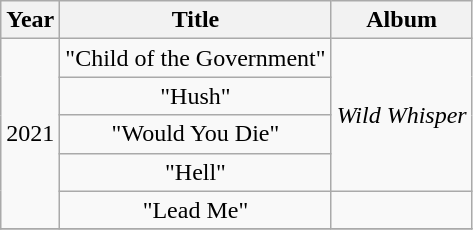<table class="wikitable" style="text-align:center;">
<tr>
<th>Year</th>
<th>Title</th>
<th>Album</th>
</tr>
<tr>
<td rowspan="5">2021</td>
<td>"Child of the Government"</td>
<td rowspan="4"><em>Wild Whisper</em></td>
</tr>
<tr>
<td>"Hush"</td>
</tr>
<tr>
<td>"Would You Die"</td>
</tr>
<tr>
<td>"Hell"</td>
</tr>
<tr>
<td>"Lead Me"</td>
<td></td>
</tr>
<tr>
</tr>
</table>
